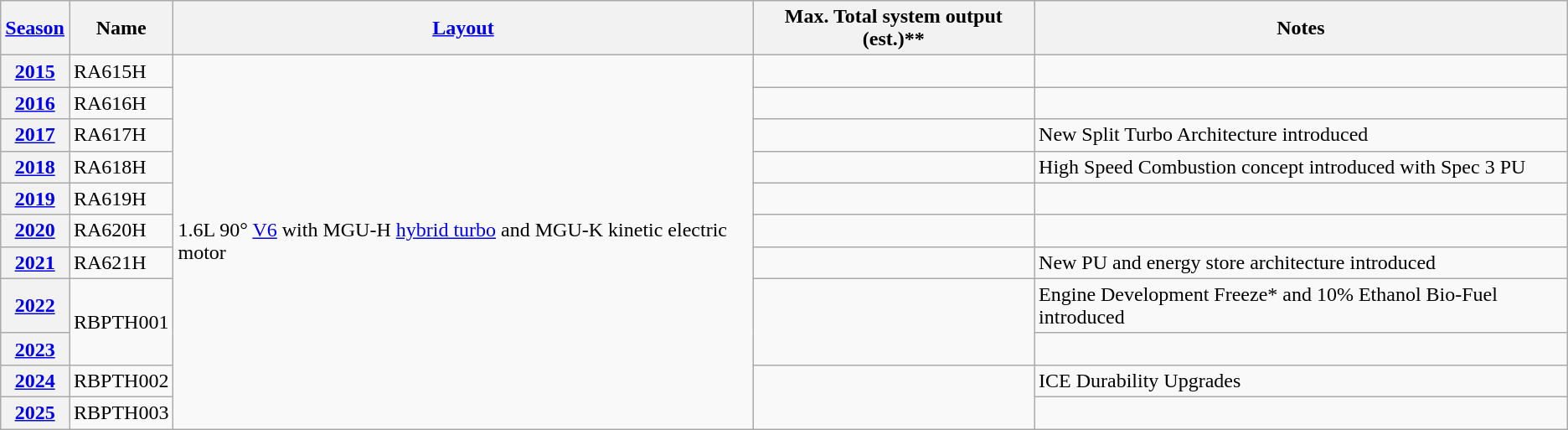<table class="wikitable">
<tr>
<th><a href='#'>Season</a></th>
<th>Name</th>
<th><a href='#'>Layout</a></th>
<th>Max. Total system output (est.)**</th>
<th>Notes</th>
</tr>
<tr>
<th><a href='#'>2015</a></th>
<td>RA615H</td>
<td rowspan="11">1.6L 90° <a href='#'>V6</a> with MGU-H <a href='#'>hybrid turbo</a> and MGU-K kinetic electric motor</td>
<td></td>
<td></td>
</tr>
<tr>
<th><a href='#'>2016</a></th>
<td>RA616H</td>
<td></td>
<td></td>
</tr>
<tr>
<th><a href='#'>2017</a></th>
<td>RA617H</td>
<td></td>
<td>New Split Turbo Architecture introduced</td>
</tr>
<tr>
<th><a href='#'>2018</a></th>
<td>RA618H</td>
<td></td>
<td>High Speed Combustion concept introduced with Spec 3 PU</td>
</tr>
<tr>
<th><a href='#'>2019</a></th>
<td>RA619H</td>
<td></td>
<td></td>
</tr>
<tr>
<th><a href='#'>2020</a></th>
<td>RA620H</td>
<td></td>
<td></td>
</tr>
<tr>
<th><a href='#'>2021</a></th>
<td>RA621H</td>
<td></td>
<td>New PU and energy store architecture introduced</td>
</tr>
<tr>
<th><a href='#'>2022</a></th>
<td rowspan="2">RBPTH001</td>
<td rowspan="2"></td>
<td>Engine Development Freeze* and 10% Ethanol Bio-Fuel introduced</td>
</tr>
<tr>
<th><a href='#'>2023</a></th>
<td></td>
</tr>
<tr>
<th><a href='#'>2024</a></th>
<td>RBPTH002</td>
<td rowspan="2"></td>
<td>ICE Durability Upgrades</td>
</tr>
<tr>
<th><a href='#'>2025</a></th>
<td>RBPTH003</td>
<td></td>
</tr>
</table>
